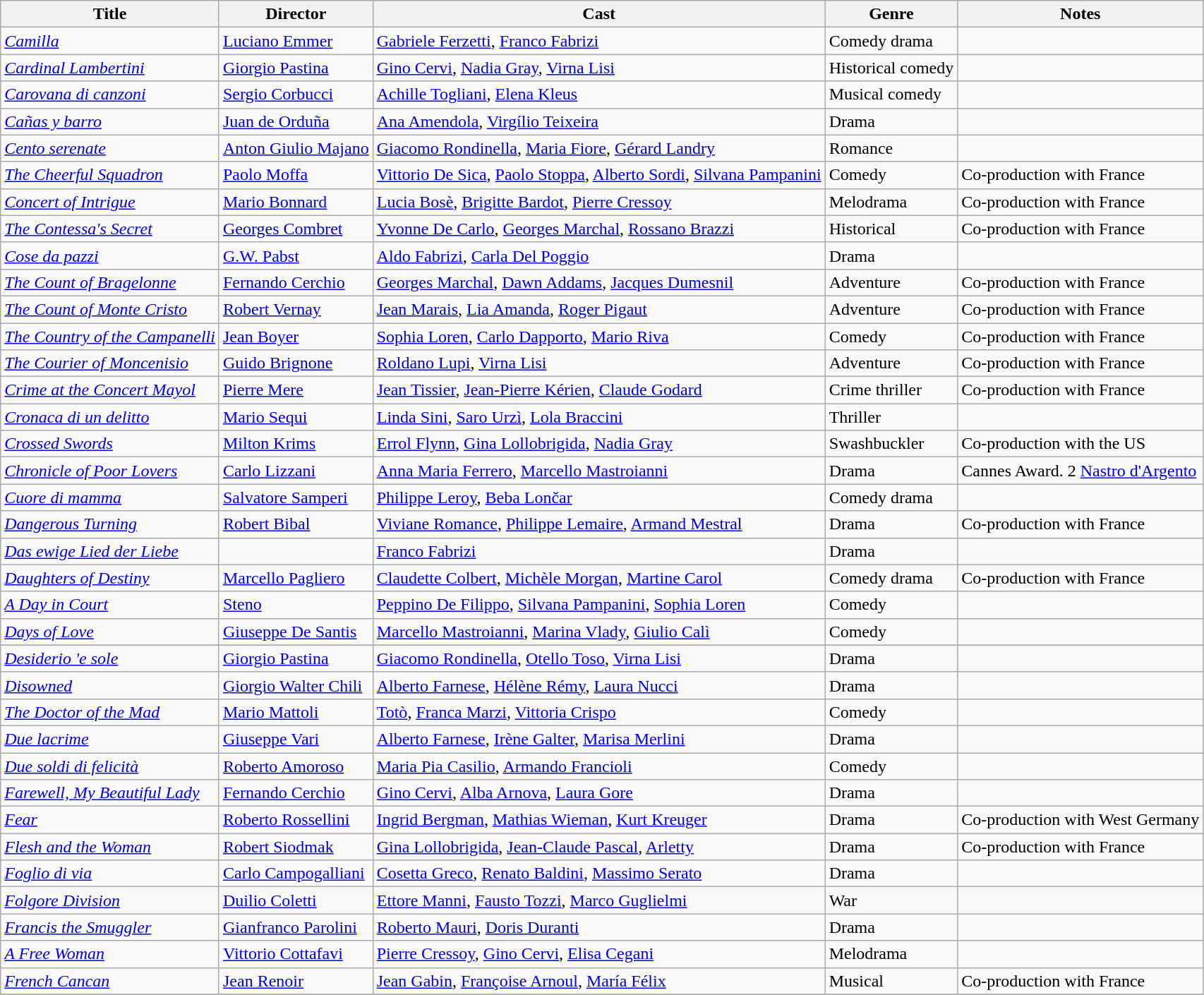<table class="wikitable">
<tr>
<th>Title</th>
<th>Director</th>
<th>Cast</th>
<th>Genre</th>
<th>Notes</th>
</tr>
<tr>
<td><em><a href='#'>Camilla</a></em></td>
<td><a href='#'>Luciano Emmer</a></td>
<td><a href='#'>Gabriele Ferzetti</a>, <a href='#'>Franco Fabrizi</a></td>
<td>Comedy drama</td>
<td></td>
</tr>
<tr>
<td><em><a href='#'>Cardinal Lambertini</a></em></td>
<td><a href='#'>Giorgio Pastina</a></td>
<td><a href='#'>Gino Cervi</a>, <a href='#'>Nadia Gray</a>, <a href='#'>Virna Lisi</a></td>
<td>Historical comedy</td>
<td></td>
</tr>
<tr>
<td><em><a href='#'>Carovana di canzoni</a></em></td>
<td><a href='#'>Sergio Corbucci</a></td>
<td><a href='#'>Achille Togliani</a>, <a href='#'>Elena Kleus</a></td>
<td>Musical comedy</td>
<td></td>
</tr>
<tr>
<td><em><a href='#'>Cañas y barro</a></em></td>
<td><a href='#'>Juan de Orduña</a></td>
<td><a href='#'>Ana Amendola</a>, <a href='#'>Virgílio Teixeira</a></td>
<td>Drama</td>
<td></td>
</tr>
<tr>
<td><em><a href='#'>Cento serenate</a></em></td>
<td><a href='#'>Anton Giulio Majano</a></td>
<td><a href='#'>Giacomo Rondinella</a>, <a href='#'>Maria Fiore</a>, <a href='#'>Gérard Landry</a></td>
<td>Romance</td>
<td></td>
</tr>
<tr>
<td><em><a href='#'>The Cheerful Squadron</a></em></td>
<td><a href='#'>Paolo Moffa</a></td>
<td><a href='#'>Vittorio De Sica</a>, <a href='#'>Paolo Stoppa</a>, <a href='#'>Alberto Sordi</a>, <a href='#'>Silvana Pampanini</a></td>
<td>Comedy</td>
<td>Co-production with France</td>
</tr>
<tr>
<td><em><a href='#'>Concert of Intrigue</a></em></td>
<td><a href='#'>Mario Bonnard</a></td>
<td><a href='#'>Lucia Bosè</a>, <a href='#'>Brigitte Bardot</a>, <a href='#'>Pierre Cressoy</a></td>
<td>Melodrama</td>
<td>Co-production with France</td>
</tr>
<tr>
<td><em><a href='#'>The Contessa's Secret</a></em></td>
<td><a href='#'>Georges Combret</a></td>
<td><a href='#'>Yvonne De Carlo</a>, <a href='#'>Georges Marchal</a>, <a href='#'>Rossano Brazzi</a></td>
<td>Historical</td>
<td>Co-production with France</td>
</tr>
<tr>
<td><em><a href='#'>Cose da pazzi</a></em></td>
<td><a href='#'>G.W. Pabst</a></td>
<td><a href='#'>Aldo Fabrizi</a>, <a href='#'>Carla Del Poggio</a></td>
<td>Drama</td>
<td></td>
</tr>
<tr>
<td><em><a href='#'>The Count of Bragelonne</a></em></td>
<td><a href='#'>Fernando Cerchio</a></td>
<td><a href='#'>Georges Marchal</a>, <a href='#'>Dawn Addams</a>, <a href='#'>Jacques Dumesnil</a></td>
<td>Adventure</td>
<td>Co-production with France</td>
</tr>
<tr>
<td><em><a href='#'>The Count of Monte Cristo</a></em></td>
<td><a href='#'>Robert Vernay</a></td>
<td><a href='#'>Jean Marais</a>, <a href='#'>Lia Amanda</a>, <a href='#'>Roger Pigaut</a></td>
<td>Adventure</td>
<td>Co-production with France</td>
</tr>
<tr>
<td><em><a href='#'>The Country of the Campanelli</a></em></td>
<td><a href='#'>Jean Boyer</a></td>
<td><a href='#'>Sophia Loren</a>, <a href='#'>Carlo Dapporto</a>, <a href='#'>Mario Riva</a></td>
<td>Comedy</td>
<td>Co-production with France</td>
</tr>
<tr>
<td><em><a href='#'>The Courier of Moncenisio</a></em></td>
<td><a href='#'>Guido Brignone</a></td>
<td><a href='#'>Roldano Lupi</a>, <a href='#'>Virna Lisi</a></td>
<td>Adventure</td>
<td>Co-production with France</td>
</tr>
<tr>
<td><em><a href='#'>Crime at the Concert Mayol</a></em></td>
<td><a href='#'>Pierre Mere</a></td>
<td><a href='#'>Jean Tissier</a>, <a href='#'>Jean-Pierre Kérien</a>, <a href='#'>Claude Godard</a></td>
<td>Crime thriller</td>
<td>Co-production with France</td>
</tr>
<tr>
<td><em><a href='#'>Cronaca di un delitto</a></em></td>
<td><a href='#'>Mario Sequi</a></td>
<td><a href='#'>Linda Sini</a>, <a href='#'>Saro Urzì</a>, <a href='#'>Lola Braccini</a></td>
<td>Thriller</td>
<td></td>
</tr>
<tr>
<td><em><a href='#'>Crossed Swords</a></em></td>
<td><a href='#'>Milton Krims</a></td>
<td><a href='#'>Errol Flynn</a>, <a href='#'>Gina Lollobrigida</a>, <a href='#'>Nadia Gray</a></td>
<td>Swashbuckler</td>
<td>Co-production with the US</td>
</tr>
<tr>
<td><em><a href='#'>Chronicle of Poor Lovers</a></em></td>
<td><a href='#'>Carlo Lizzani</a></td>
<td><a href='#'>Anna Maria Ferrero</a>, <a href='#'>Marcello Mastroianni</a></td>
<td>Drama</td>
<td>Cannes Award. 2 <a href='#'>Nastro d'Argento</a></td>
</tr>
<tr>
<td><em><a href='#'>Cuore di mamma</a></em></td>
<td><a href='#'>Salvatore Samperi</a></td>
<td><a href='#'>Philippe Leroy</a>, <a href='#'>Beba Lončar</a></td>
<td>Comedy drama</td>
<td></td>
</tr>
<tr>
<td><em><a href='#'>Dangerous Turning</a></em></td>
<td><a href='#'>Robert Bibal</a></td>
<td><a href='#'>Viviane Romance</a>, <a href='#'>Philippe Lemaire</a>, <a href='#'>Armand Mestral</a></td>
<td>Drama</td>
<td>Co-production with France</td>
</tr>
<tr>
<td><em><a href='#'>Das ewige Lied der Liebe</a></em></td>
<td></td>
<td><a href='#'>Franco Fabrizi</a></td>
<td>Drama</td>
<td></td>
</tr>
<tr>
<td><em><a href='#'>Daughters of Destiny</a></em></td>
<td><a href='#'>Marcello Pagliero</a></td>
<td><a href='#'>Claudette Colbert</a>, <a href='#'>Michèle Morgan</a>, <a href='#'>Martine Carol</a></td>
<td>Comedy drama</td>
<td>Co-production with France</td>
</tr>
<tr>
<td><em><a href='#'>A Day in Court</a></em></td>
<td><a href='#'>Steno</a></td>
<td><a href='#'>Peppino De Filippo</a>, <a href='#'>Silvana Pampanini</a>, <a href='#'>Sophia Loren</a></td>
<td>Comedy</td>
<td></td>
</tr>
<tr>
<td><em><a href='#'>Days of Love</a></em></td>
<td><a href='#'>Giuseppe De Santis</a></td>
<td><a href='#'>Marcello Mastroianni</a>, <a href='#'>Marina Vlady</a>, <a href='#'>Giulio Calì</a></td>
<td>Comedy</td>
<td></td>
</tr>
<tr>
</tr>
<tr>
<td><em><a href='#'>Desiderio 'e sole</a></em></td>
<td><a href='#'>Giorgio Pastina</a></td>
<td><a href='#'>Giacomo Rondinella</a>, <a href='#'>Otello Toso</a>, <a href='#'>Virna Lisi</a></td>
<td>Drama</td>
<td></td>
</tr>
<tr>
<td><em><a href='#'>Disowned</a></em></td>
<td><a href='#'>Giorgio Walter Chili</a></td>
<td><a href='#'>Alberto Farnese</a>, <a href='#'>Hélène Rémy</a>, <a href='#'>Laura Nucci</a></td>
<td>Drama</td>
<td></td>
</tr>
<tr>
<td><em><a href='#'>The Doctor of the Mad</a></em></td>
<td><a href='#'>Mario Mattoli</a></td>
<td><a href='#'>Totò</a>, <a href='#'>Franca Marzi</a>, <a href='#'>Vittoria Crispo</a></td>
<td>Comedy</td>
<td></td>
</tr>
<tr>
<td><em><a href='#'>Due lacrime</a></em></td>
<td><a href='#'>Giuseppe Vari</a></td>
<td><a href='#'>Alberto Farnese</a>, <a href='#'>Irène Galter</a>, <a href='#'>Marisa Merlini</a></td>
<td>Drama</td>
<td></td>
</tr>
<tr>
<td><em><a href='#'>Due soldi di felicità</a></em></td>
<td><a href='#'>Roberto Amoroso</a></td>
<td><a href='#'>Maria Pia Casilio</a>, <a href='#'>Armando Francioli</a></td>
<td>Comedy</td>
<td></td>
</tr>
<tr>
<td><em><a href='#'>Farewell, My Beautiful Lady</a></em></td>
<td><a href='#'>Fernando Cerchio</a></td>
<td><a href='#'>Gino Cervi</a>, <a href='#'>Alba Arnova</a>, <a href='#'>Laura Gore</a></td>
<td>Drama</td>
<td></td>
</tr>
<tr>
<td><em><a href='#'>Fear</a></em></td>
<td><a href='#'>Roberto Rossellini</a></td>
<td><a href='#'>Ingrid Bergman</a>, <a href='#'>Mathias Wieman</a>, <a href='#'>Kurt Kreuger</a></td>
<td>Drama</td>
<td>Co-production with West Germany</td>
</tr>
<tr>
<td><em><a href='#'>Flesh and the Woman</a></em></td>
<td><a href='#'>Robert Siodmak</a></td>
<td><a href='#'>Gina Lollobrigida</a>, <a href='#'>Jean-Claude Pascal</a>, <a href='#'>Arletty</a></td>
<td>Drama</td>
<td>Co-production with France</td>
</tr>
<tr>
<td><em><a href='#'>Foglio di via</a></em></td>
<td><a href='#'>Carlo Campogalliani</a></td>
<td><a href='#'>Cosetta Greco</a>, <a href='#'>Renato Baldini</a>, <a href='#'>Massimo Serato</a></td>
<td>Drama</td>
<td></td>
</tr>
<tr>
<td><em><a href='#'>Folgore Division</a></em></td>
<td><a href='#'>Duilio Coletti</a></td>
<td><a href='#'>Ettore Manni</a>, <a href='#'>Fausto Tozzi</a>, <a href='#'>Marco Guglielmi</a></td>
<td>War</td>
<td></td>
</tr>
<tr>
<td><em><a href='#'>Francis the Smuggler</a></em></td>
<td><a href='#'>Gianfranco Parolini</a></td>
<td><a href='#'>Roberto Mauri</a>, <a href='#'>Doris Duranti</a></td>
<td>Drama</td>
<td></td>
</tr>
<tr>
<td><em><a href='#'>A Free Woman</a></em></td>
<td><a href='#'>Vittorio Cottafavi</a></td>
<td><a href='#'>Pierre Cressoy</a>, <a href='#'>Gino Cervi</a>, <a href='#'>Elisa Cegani</a></td>
<td>Melodrama</td>
<td></td>
</tr>
<tr>
<td><em><a href='#'>French Cancan</a></em></td>
<td><a href='#'>Jean Renoir</a></td>
<td><a href='#'>Jean Gabin</a>, <a href='#'>Françoise Arnoul</a>, <a href='#'>María Félix</a></td>
<td>Musical</td>
<td>Co-production with France</td>
</tr>
<tr>
</tr>
</table>
